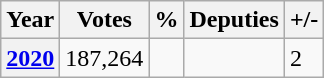<table class="wikitable sortable">
<tr>
<th>Year</th>
<th>Votes</th>
<th>%</th>
<th>Deputies</th>
<th>+/-</th>
</tr>
<tr>
<th><a href='#'>2020</a></th>
<td>187,264</td>
<td></td>
<td></td>
<td> 2</td>
</tr>
</table>
